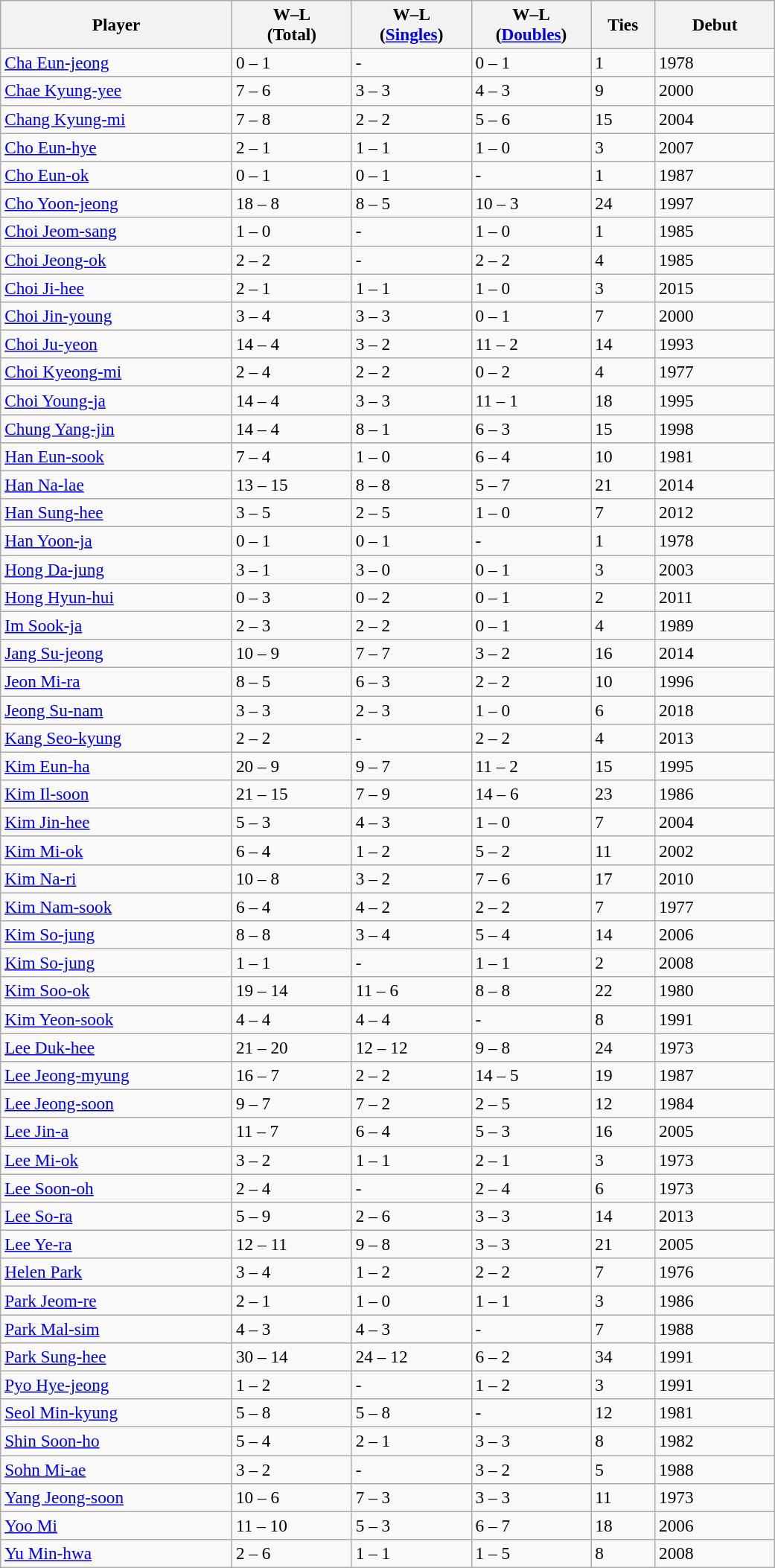<table class="wikitable sortable" style=font-size:97%>
<tr>
<th width=200>Player</th>
<th width=100>W–L<br>(Total)</th>
<th width=100>W–L<br>(<a href='#'>Singles</a>)</th>
<th width=100>W–L<br>(<a href='#'>Doubles</a>)</th>
<th width=50>Ties</th>
<th width=100>Debut</th>
</tr>
<tr>
<td><a href='#'>Cha Eun-jeong</a></td>
<td>0 – 1</td>
<td>-</td>
<td>0 – 1</td>
<td>1</td>
<td>1978</td>
</tr>
<tr>
<td><a href='#'>Chae Kyung-yee</a></td>
<td>7 – 6</td>
<td>3 – 3</td>
<td>4 – 3</td>
<td>9</td>
<td>2000</td>
</tr>
<tr>
<td><a href='#'>Chang Kyung-mi</a></td>
<td>7 – 8</td>
<td>2 – 2</td>
<td>5 – 6</td>
<td>15</td>
<td>2004</td>
</tr>
<tr>
<td><a href='#'>Cho Eun-hye</a></td>
<td>2 – 1</td>
<td>1 – 1</td>
<td>1 – 0</td>
<td>3</td>
<td>2007</td>
</tr>
<tr>
<td><a href='#'>Cho Eun-ok</a></td>
<td>0 – 1</td>
<td>0 – 1</td>
<td>-</td>
<td>1</td>
<td>1987</td>
</tr>
<tr>
<td><a href='#'>Cho Yoon-jeong</a></td>
<td>18 – 8</td>
<td>8 – 5</td>
<td>10 – 3</td>
<td>24</td>
<td>1997</td>
</tr>
<tr>
<td><a href='#'>Choi Jeom-sang</a></td>
<td>1 – 0</td>
<td>-</td>
<td>1 – 0</td>
<td>1</td>
<td>1985</td>
</tr>
<tr>
<td><a href='#'>Choi Jeong-ok</a></td>
<td>2 – 2</td>
<td>-</td>
<td>2 – 2</td>
<td>4</td>
<td>1985</td>
</tr>
<tr>
<td><a href='#'>Choi Ji-hee</a></td>
<td>2 – 1</td>
<td>1 – 1</td>
<td>1 – 0</td>
<td>3</td>
<td>2015</td>
</tr>
<tr>
<td><a href='#'>Choi Jin-young</a></td>
<td>3 – 4</td>
<td>3 – 3</td>
<td>0 – 1</td>
<td>7</td>
<td>2000</td>
</tr>
<tr>
<td><a href='#'>Choi Ju-yeon</a></td>
<td>14 – 4</td>
<td>3 – 2</td>
<td>11 – 2</td>
<td>14</td>
<td>1993</td>
</tr>
<tr>
<td><a href='#'>Choi Kyeong-mi</a></td>
<td>2 – 4</td>
<td>2 – 2</td>
<td>0 – 2</td>
<td>4</td>
<td>1977</td>
</tr>
<tr>
<td><a href='#'>Choi Young-ja</a></td>
<td>14 – 4</td>
<td>3 – 3</td>
<td>11 – 1</td>
<td>18</td>
<td>1995</td>
</tr>
<tr>
<td><a href='#'>Chung Yang-jin</a></td>
<td>14 – 4</td>
<td>8 – 1</td>
<td>6 – 3</td>
<td>15</td>
<td>1998</td>
</tr>
<tr>
<td><a href='#'>Han Eun-sook</a></td>
<td>7 – 4</td>
<td>1 – 0</td>
<td>6 – 4</td>
<td>10</td>
<td>1981</td>
</tr>
<tr>
<td><a href='#'>Han Na-lae</a></td>
<td>13 – 15</td>
<td>8 – 8</td>
<td>5 – 7</td>
<td>21</td>
<td>2014</td>
</tr>
<tr>
<td><a href='#'>Han Sung-hee</a></td>
<td>3 – 5</td>
<td>2 – 5</td>
<td>1 – 0</td>
<td>7</td>
<td>2012</td>
</tr>
<tr>
<td><a href='#'>Han Yoon-ja</a></td>
<td>0 – 1</td>
<td>0 – 1</td>
<td>-</td>
<td>1</td>
<td>1978</td>
</tr>
<tr>
<td><a href='#'>Hong Da-jung</a></td>
<td>3 – 1</td>
<td>3 – 0</td>
<td>0 – 1</td>
<td>3</td>
<td>2003</td>
</tr>
<tr>
<td><a href='#'>Hong Hyun-hui</a></td>
<td>0 – 3</td>
<td>0 – 2</td>
<td>0 – 1</td>
<td>2</td>
<td>2011</td>
</tr>
<tr>
<td><a href='#'>Im Sook-ja</a></td>
<td>2 – 3</td>
<td>2 – 2</td>
<td>0 – 1</td>
<td>4</td>
<td>1989</td>
</tr>
<tr>
<td><a href='#'>Jang Su-jeong</a></td>
<td>10 – 9</td>
<td>7 – 7</td>
<td>3 – 2</td>
<td>16</td>
<td>2014</td>
</tr>
<tr>
<td><a href='#'>Jeon Mi-ra</a></td>
<td>8 – 5</td>
<td>6 – 3</td>
<td>2 – 2</td>
<td>10</td>
<td>1996</td>
</tr>
<tr>
<td><a href='#'>Jeong Su-nam</a></td>
<td>3 – 3</td>
<td>2 – 3</td>
<td>1 – 0</td>
<td>6</td>
<td>2018</td>
</tr>
<tr>
<td><a href='#'>Kang Seo-kyung</a></td>
<td>2 – 2</td>
<td>-</td>
<td>2 – 2</td>
<td>4</td>
<td>2013</td>
</tr>
<tr>
<td><a href='#'>Kim Eun-ha</a></td>
<td>20 – 9</td>
<td>9 – 7</td>
<td>11 – 2</td>
<td>15</td>
<td>1995</td>
</tr>
<tr>
<td><a href='#'>Kim Il-soon</a></td>
<td>21 – 15</td>
<td>7 – 9</td>
<td>14 – 6</td>
<td>23</td>
<td>1986</td>
</tr>
<tr>
<td><a href='#'>Kim Jin-hee</a></td>
<td>5 – 3</td>
<td>4 – 3</td>
<td>1 – 0</td>
<td>7</td>
<td>2004</td>
</tr>
<tr>
<td><a href='#'>Kim Mi-ok</a></td>
<td>6 – 4</td>
<td>1 – 2</td>
<td>5 – 2</td>
<td>11</td>
<td>2002</td>
</tr>
<tr>
<td><a href='#'>Kim Na-ri</a></td>
<td>10 – 8</td>
<td>3 – 2</td>
<td>7 – 6</td>
<td>17</td>
<td>2010</td>
</tr>
<tr>
<td><a href='#'>Kim Nam-sook</a></td>
<td>6 – 4</td>
<td>4 – 2</td>
<td>2 – 2</td>
<td>7</td>
<td>1977</td>
</tr>
<tr>
<td><a href='#'>Kim So-jung</a></td>
<td>8 – 8</td>
<td>3 – 4</td>
<td>5 – 4</td>
<td>14</td>
<td>2006</td>
</tr>
<tr>
<td><a href='#'>Kim So-jung</a></td>
<td>1 – 1</td>
<td>-</td>
<td>1 – 1</td>
<td>2</td>
<td>2008</td>
</tr>
<tr>
<td><a href='#'>Kim Soo-ok</a></td>
<td>19 – 14</td>
<td>11 – 6</td>
<td>8 – 8</td>
<td>22</td>
<td>1980</td>
</tr>
<tr>
<td><a href='#'>Kim Yeon-sook</a></td>
<td>4 – 4</td>
<td>4 – 4</td>
<td>-</td>
<td>8</td>
<td>1991</td>
</tr>
<tr>
<td><a href='#'>Lee Duk-hee</a></td>
<td>21 – 20</td>
<td>12 – 12</td>
<td>9 – 8</td>
<td>24</td>
<td>1973</td>
</tr>
<tr>
<td><a href='#'>Lee Jeong-myung</a></td>
<td>16 – 7</td>
<td>2 – 2</td>
<td>14 – 5</td>
<td>19</td>
<td>1987</td>
</tr>
<tr>
<td><a href='#'>Lee Jeong-soon</a></td>
<td>9 – 7</td>
<td>7 – 2</td>
<td>2 – 5</td>
<td>12</td>
<td>1984</td>
</tr>
<tr>
<td><a href='#'>Lee Jin-a</a></td>
<td>11 – 7</td>
<td>6 – 4</td>
<td>5 – 3</td>
<td>16</td>
<td>2005</td>
</tr>
<tr>
<td><a href='#'>Lee Mi-ok</a></td>
<td>3 – 2</td>
<td>1 – 1</td>
<td>2 – 1</td>
<td>3</td>
<td>1973</td>
</tr>
<tr>
<td><a href='#'>Lee Soon-oh</a></td>
<td>2 – 4</td>
<td>-</td>
<td>2 – 4</td>
<td>6</td>
<td>1973</td>
</tr>
<tr>
<td><a href='#'>Lee So-ra</a></td>
<td>5 – 9</td>
<td>2 – 6</td>
<td>3 – 3</td>
<td>14</td>
<td>2013</td>
</tr>
<tr>
<td><a href='#'>Lee Ye-ra</a></td>
<td>12 – 11</td>
<td>9 – 8</td>
<td>3 – 3</td>
<td>21</td>
<td>2005</td>
</tr>
<tr>
<td><a href='#'>Helen Park</a></td>
<td>3 – 4</td>
<td>1 – 2</td>
<td>2 – 2</td>
<td>7</td>
<td>1976</td>
</tr>
<tr>
<td><a href='#'>Park Jeom-re</a></td>
<td>2 – 1</td>
<td>1 – 0</td>
<td>1 – 1</td>
<td>3</td>
<td>1986</td>
</tr>
<tr>
<td><a href='#'>Park Mal-sim</a></td>
<td>4 – 3</td>
<td>4 – 3</td>
<td>-</td>
<td>7</td>
<td>1988</td>
</tr>
<tr>
<td><a href='#'>Park Sung-hee</a></td>
<td>30 – 14</td>
<td>24 – 12</td>
<td>6 – 2</td>
<td>34</td>
<td>1991</td>
</tr>
<tr>
<td><a href='#'>Pyo Hye-jeong</a></td>
<td>1 – 2</td>
<td>-</td>
<td>1 – 2</td>
<td>3</td>
<td>1991</td>
</tr>
<tr>
<td><a href='#'>Seol Min-kyung</a></td>
<td>5 – 8</td>
<td>5 – 8</td>
<td>-</td>
<td>12</td>
<td>1981</td>
</tr>
<tr>
<td><a href='#'>Shin Soon-ho</a></td>
<td>5 – 4</td>
<td>2 – 1</td>
<td>3 – 3</td>
<td>8</td>
<td>1982</td>
</tr>
<tr>
<td><a href='#'>Sohn Mi-ae</a></td>
<td>3 – 2</td>
<td>-</td>
<td>3 – 2</td>
<td>5</td>
<td>1988</td>
</tr>
<tr>
<td><a href='#'>Yang Jeong-soon</a></td>
<td>10 – 6</td>
<td>7 – 3</td>
<td>3 – 3</td>
<td>11</td>
<td>1973</td>
</tr>
<tr>
<td><a href='#'>Yoo Mi</a></td>
<td>11 – 10</td>
<td>5 – 3</td>
<td>6 – 7</td>
<td>18</td>
<td>2006</td>
</tr>
<tr>
<td><a href='#'>Yu Min-hwa</a></td>
<td>2 – 6</td>
<td>1 – 1</td>
<td>1 – 5</td>
<td>8</td>
<td>2008</td>
</tr>
</table>
